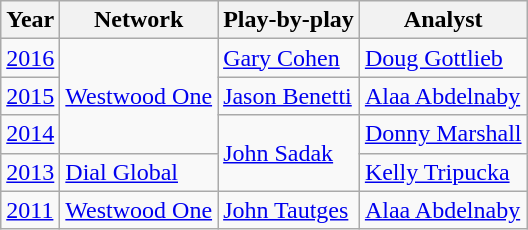<table class="wikitable">
<tr>
<th>Year</th>
<th>Network</th>
<th>Play-by-play</th>
<th>Analyst</th>
</tr>
<tr>
<td><a href='#'>2016</a></td>
<td rowspan=3><a href='#'>Westwood One</a></td>
<td><a href='#'>Gary Cohen</a></td>
<td><a href='#'>Doug Gottlieb</a></td>
</tr>
<tr>
<td><a href='#'>2015</a></td>
<td><a href='#'>Jason Benetti</a></td>
<td><a href='#'>Alaa Abdelnaby</a></td>
</tr>
<tr>
<td><a href='#'>2014</a></td>
<td rowspan=2><a href='#'>John Sadak</a></td>
<td><a href='#'>Donny Marshall</a></td>
</tr>
<tr>
<td><a href='#'>2013</a></td>
<td><a href='#'>Dial Global</a></td>
<td><a href='#'>Kelly Tripucka</a></td>
</tr>
<tr>
<td><a href='#'>2011</a></td>
<td><a href='#'>Westwood One</a></td>
<td><a href='#'>John Tautges</a></td>
<td><a href='#'>Alaa Abdelnaby</a></td>
</tr>
</table>
